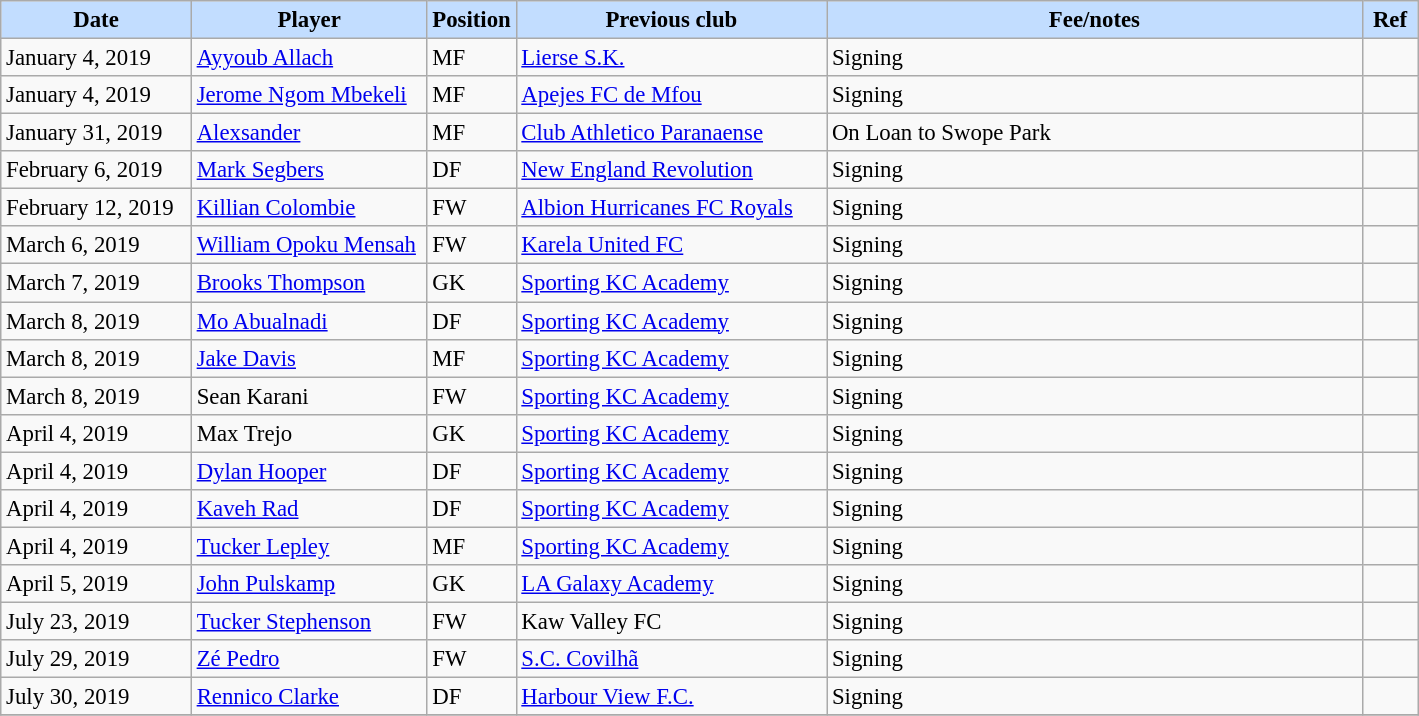<table class="wikitable" style="text-align:left; font-size:95%;">
<tr>
<th style="background:#c2ddff; width:120px;">Date</th>
<th style="background:#c2ddff; width:150px;">Player</th>
<th style="background:#c2ddff; width:50px;">Position</th>
<th style="background:#c2ddff; width:200px;">Previous club</th>
<th style="background:#c2ddff; width:350px;">Fee/notes</th>
<th style="background:#c2ddff; width:30px;">Ref</th>
</tr>
<tr>
<td>January 4, 2019</td>
<td> <a href='#'>Ayyoub Allach</a></td>
<td>MF</td>
<td> <a href='#'>Lierse S.K.</a></td>
<td>Signing</td>
<td></td>
</tr>
<tr>
<td>January 4, 2019</td>
<td> <a href='#'>Jerome Ngom Mbekeli</a></td>
<td>MF</td>
<td> <a href='#'>Apejes FC de Mfou</a></td>
<td>Signing</td>
<td></td>
</tr>
<tr>
<td>January 31, 2019</td>
<td> <a href='#'>Alexsander</a></td>
<td>MF</td>
<td> <a href='#'>Club Athletico Paranaense</a></td>
<td>On Loan to Swope Park</td>
<td></td>
</tr>
<tr>
<td>February 6, 2019</td>
<td> <a href='#'>Mark Segbers</a></td>
<td>DF</td>
<td> <a href='#'>New England Revolution</a></td>
<td>Signing</td>
<td></td>
</tr>
<tr>
<td>February 12, 2019</td>
<td> <a href='#'>Killian Colombie</a></td>
<td>FW</td>
<td> <a href='#'>Albion Hurricanes FC Royals</a></td>
<td>Signing</td>
<td></td>
</tr>
<tr>
<td>March 6, 2019</td>
<td> <a href='#'>William Opoku Mensah</a></td>
<td>FW</td>
<td> <a href='#'>Karela United FC</a></td>
<td>Signing</td>
<td></td>
</tr>
<tr>
<td>March 7, 2019</td>
<td> <a href='#'>Brooks Thompson</a></td>
<td>GK</td>
<td> <a href='#'>Sporting KC Academy</a></td>
<td>Signing</td>
<td></td>
</tr>
<tr>
<td>March 8, 2019</td>
<td> <a href='#'>Mo Abualnadi</a></td>
<td>DF</td>
<td> <a href='#'>Sporting KC Academy</a></td>
<td>Signing</td>
<td></td>
</tr>
<tr>
<td>March 8, 2019</td>
<td> <a href='#'>Jake Davis</a></td>
<td>MF</td>
<td> <a href='#'>Sporting KC Academy</a></td>
<td>Signing</td>
<td></td>
</tr>
<tr>
<td>March 8, 2019</td>
<td> Sean Karani</td>
<td>FW</td>
<td> <a href='#'>Sporting KC Academy</a></td>
<td>Signing</td>
<td></td>
</tr>
<tr>
<td>April 4, 2019</td>
<td> Max Trejo</td>
<td>GK</td>
<td> <a href='#'>Sporting KC Academy</a></td>
<td>Signing</td>
<td></td>
</tr>
<tr>
<td>April 4, 2019</td>
<td> <a href='#'>Dylan Hooper</a></td>
<td>DF</td>
<td> <a href='#'>Sporting KC Academy</a></td>
<td>Signing</td>
<td></td>
</tr>
<tr>
<td>April 4, 2019</td>
<td> <a href='#'>Kaveh Rad</a></td>
<td>DF</td>
<td> <a href='#'>Sporting KC Academy</a></td>
<td>Signing</td>
<td></td>
</tr>
<tr>
<td>April 4, 2019</td>
<td> <a href='#'>Tucker Lepley</a></td>
<td>MF</td>
<td> <a href='#'>Sporting KC Academy</a></td>
<td>Signing</td>
<td></td>
</tr>
<tr>
<td>April 5, 2019</td>
<td> <a href='#'>John Pulskamp</a></td>
<td>GK</td>
<td> <a href='#'>LA Galaxy Academy</a></td>
<td>Signing</td>
<td></td>
</tr>
<tr>
<td>July 23, 2019</td>
<td> <a href='#'>Tucker Stephenson</a></td>
<td>FW</td>
<td> Kaw Valley FC</td>
<td>Signing</td>
<td></td>
</tr>
<tr>
<td>July 29, 2019</td>
<td> <a href='#'>Zé Pedro</a></td>
<td>FW</td>
<td> <a href='#'>S.C. Covilhã</a></td>
<td>Signing</td>
<td></td>
</tr>
<tr>
<td>July 30, 2019</td>
<td> <a href='#'>Rennico Clarke</a></td>
<td>DF</td>
<td> <a href='#'>Harbour View F.C.</a></td>
<td>Signing</td>
<td></td>
</tr>
<tr>
</tr>
</table>
